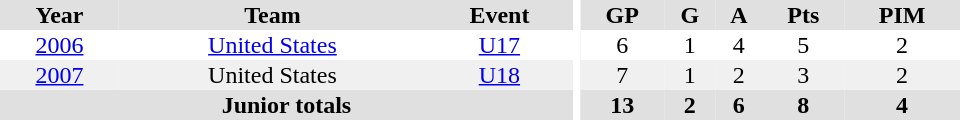<table border="0" cellpadding="1" cellspacing="0" ID="Table3" style="text-align:center; width:40em">
<tr bgcolor="#e0e0e0">
<th>Year</th>
<th>Team</th>
<th>Event</th>
<th rowspan="102" bgcolor="#ffffff"></th>
<th>GP</th>
<th>G</th>
<th>A</th>
<th>Pts</th>
<th>PIM</th>
</tr>
<tr>
<td><a href='#'>2006</a></td>
<td><a href='#'>United States</a></td>
<td><a href='#'>U17</a></td>
<td>6</td>
<td>1</td>
<td>4</td>
<td>5</td>
<td>2</td>
</tr>
<tr bgcolor="#f0f0f0">
<td><a href='#'>2007</a></td>
<td>United States</td>
<td><a href='#'>U18</a></td>
<td>7</td>
<td>1</td>
<td>2</td>
<td>3</td>
<td>2</td>
</tr>
<tr bgcolor="#e0e0e0">
<th colspan="3">Junior totals</th>
<th>13</th>
<th>2</th>
<th>6</th>
<th>8</th>
<th>4</th>
</tr>
</table>
